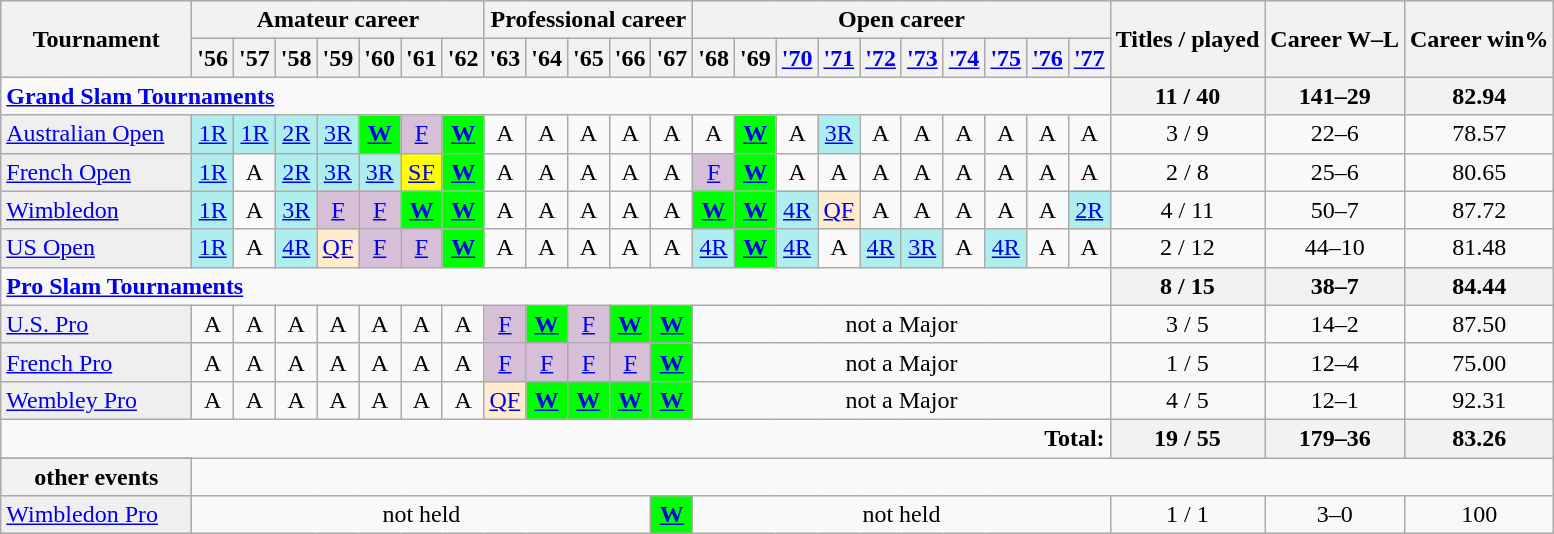<table class=wikitable style=text-align:center;font-size:100%>
<tr bgcolor=#efefef>
<th colspan=1 rowspan=2 width=120>Tournament</th>
<th colspan=7>Amateur career</th>
<th colspan=5>Professional career</th>
<th colspan=10>Open career</th>
<th rowspan=2>Titles / played</th>
<th rowspan=2>Career W–L</th>
<th rowspan=2>Career win%</th>
</tr>
<tr>
<th>'56</th>
<th>'57</th>
<th>'58</th>
<th>'59</th>
<th>'60</th>
<th>'61</th>
<th>'62</th>
<th>'63</th>
<th>'64</th>
<th>'65</th>
<th>'66</th>
<th>'67</th>
<th>'68</th>
<th>'69</th>
<th><a href='#'>'70</a></th>
<th><a href='#'>'71</a></th>
<th><a href='#'>'72</a></th>
<th><a href='#'>'73</a></th>
<th><a href='#'>'74</a></th>
<th><a href='#'>'75</a></th>
<th><a href='#'>'76</a></th>
<th><a href='#'>'77</a></th>
</tr>
<tr>
<td colspan=23 align=left><a href='#'><strong>Grand Slam Tournaments</strong></a></td>
<th>11 / 40</th>
<th>141–29</th>
<th>82.94</th>
</tr>
<tr>
<td bgcolor=#efefef align=left><a href='#'>Australian Open</a></td>
<td bgcolor=#afeeee><a href='#'>1R</a></td>
<td bgcolor=#afeeee><a href='#'>1R</a></td>
<td bgcolor=#afeeee><a href='#'>2R</a></td>
<td bgcolor=#afeeee><a href='#'>3R</a></td>
<td bgcolor=#00ff00><a href='#'><strong>W</strong></a></td>
<td bgcolor=#D8BFD8><a href='#'>F</a></td>
<td bgcolor=#00ff00><a href='#'><strong>W</strong></a></td>
<td>A</td>
<td>A</td>
<td>A</td>
<td>A</td>
<td>A</td>
<td>A</td>
<td bgcolor=#00ff00><a href='#'><strong>W</strong></a></td>
<td>A</td>
<td bgcolor=#afeeee><a href='#'>3R</a></td>
<td>A</td>
<td>A</td>
<td>A</td>
<td>A</td>
<td>A</td>
<td>A</td>
<td>3 / 9</td>
<td>22–6</td>
<td>78.57</td>
</tr>
<tr>
<td bgcolor=#efefef align=left><a href='#'>French Open</a></td>
<td bgcolor=#afeeee><a href='#'>1R</a></td>
<td>A</td>
<td bgcolor=#afeeee><a href='#'>2R</a></td>
<td bgcolor=#afeeee><a href='#'>3R</a></td>
<td bgcolor=#afeeee><a href='#'>3R</a></td>
<td bgcolor=yellow><a href='#'>SF</a></td>
<td bgcolor=#00ff00><a href='#'><strong>W</strong></a></td>
<td>A</td>
<td>A</td>
<td>A</td>
<td>A</td>
<td>A</td>
<td bgcolor=#D8BFD8><a href='#'>F</a></td>
<td bgcolor=#00ff00><a href='#'><strong>W</strong></a></td>
<td>A</td>
<td>A</td>
<td>A</td>
<td>A</td>
<td>A</td>
<td>A</td>
<td>A</td>
<td>A</td>
<td>2 / 8</td>
<td>25–6</td>
<td>80.65</td>
</tr>
<tr>
<td bgcolor=#efefef align=left><a href='#'>Wimbledon</a></td>
<td bgcolor=#afeeee><a href='#'>1R</a></td>
<td>A</td>
<td bgcolor=#afeeee><a href='#'>3R</a></td>
<td bgcolor=#D8BFD8><a href='#'>F</a></td>
<td bgcolor=#D8BFD8><a href='#'>F</a></td>
<td bgcolor=#00ff00><a href='#'><strong>W</strong></a></td>
<td bgcolor=#00ff00><a href='#'><strong>W</strong></a></td>
<td>A</td>
<td>A</td>
<td>A</td>
<td>A</td>
<td>A</td>
<td bgcolor=#00ff00><a href='#'><strong>W</strong></a></td>
<td bgcolor=#00ff00><a href='#'><strong>W</strong></a></td>
<td bgcolor=#afeeee><a href='#'>4R</a></td>
<td bgcolor=#ffebcd><a href='#'>QF</a></td>
<td>A</td>
<td>A</td>
<td>A</td>
<td>A</td>
<td>A</td>
<td bgcolor=#afeeee><a href='#'>2R</a></td>
<td>4 / 11</td>
<td>50–7</td>
<td>87.72</td>
</tr>
<tr>
<td bgcolor=#efefef align=left><a href='#'>US Open</a></td>
<td bgcolor=#afeeee><a href='#'>1R</a></td>
<td>A</td>
<td bgcolor=#afeeee><a href='#'>4R</a></td>
<td bgcolor=#ffebcd><a href='#'>QF</a></td>
<td bgcolor=#D8BFD8><a href='#'>F</a></td>
<td bgcolor=#D8BFD8><a href='#'>F</a></td>
<td bgcolor=#00ff00><a href='#'><strong>W</strong></a></td>
<td>A</td>
<td>A</td>
<td>A</td>
<td>A</td>
<td>A</td>
<td bgcolor=#afeeee><a href='#'>4R</a></td>
<td bgcolor=#00ff00><a href='#'><strong>W</strong></a></td>
<td bgcolor=#afeeee><a href='#'>4R</a></td>
<td>A</td>
<td bgcolor=#afeeee><a href='#'>4R</a></td>
<td bgcolor=#afeeee><a href='#'>3R</a></td>
<td>A</td>
<td bgcolor=#afeeee><a href='#'>4R</a></td>
<td>A</td>
<td>A</td>
<td>2 / 12</td>
<td>44–10</td>
<td>81.48</td>
</tr>
<tr>
<td colspan=23 align=left><a href='#'><strong>Pro Slam Tournaments</strong></a></td>
<th>8 / 15</th>
<th>38–7</th>
<th>84.44</th>
</tr>
<tr>
<td bgcolor=#efefef align=left><a href='#'>U.S. Pro</a></td>
<td>A</td>
<td>A</td>
<td>A</td>
<td>A</td>
<td>A</td>
<td>A</td>
<td>A</td>
<td bgcolor=#D8BFD8><a href='#'>F</a></td>
<td bgcolor=#00ff00><a href='#'><strong>W</strong></a></td>
<td bgcolor=#D8BFD8><a href='#'>F</a></td>
<td bgcolor=#00ff00><a href='#'><strong>W</strong></a></td>
<td bgcolor=#00ff00><a href='#'><strong>W</strong></a></td>
<td colspan=10>not a Major</td>
<td>3 / 5</td>
<td>14–2</td>
<td>87.50</td>
</tr>
<tr>
<td bgcolor=#efefef align=left><a href='#'>French Pro</a></td>
<td>A</td>
<td>A</td>
<td>A</td>
<td>A</td>
<td>A</td>
<td>A</td>
<td>A</td>
<td bgcolor=#D8BFD8><a href='#'>F</a></td>
<td bgcolor=#D8BFD8><a href='#'>F</a></td>
<td bgcolor=#D8BFD8><a href='#'>F</a></td>
<td bgcolor=#D8BFD8><a href='#'>F</a></td>
<td bgcolor=#00ff00><a href='#'><strong>W</strong></a></td>
<td colspan=10>not a Major</td>
<td>1 / 5</td>
<td>12–4</td>
<td>75.00</td>
</tr>
<tr>
<td bgcolor=#efefef align=left><a href='#'>Wembley Pro</a></td>
<td>A</td>
<td>A</td>
<td>A</td>
<td>A</td>
<td>A</td>
<td>A</td>
<td>A</td>
<td bgcolor=#ffebcd><a href='#'>QF</a></td>
<td bgcolor=#00ff00><a href='#'><strong>W</strong></a></td>
<td bgcolor=#00ff00><a href='#'><strong>W</strong></a></td>
<td bgcolor=#00ff00><a href='#'><strong>W</strong></a></td>
<td bgcolor=#00ff00><a href='#'><strong>W</strong></a></td>
<td colspan=10>not a Major</td>
<td>4 / 5</td>
<td>12–1</td>
<td>92.31</td>
</tr>
<tr>
<td align=right colspan=23><strong>Total:</strong></td>
<th>19 / 55</th>
<th>179–36</th>
<th>83.26</th>
</tr>
<tr>
</tr>
<tr style="background:#efefef;">
<th style="width:100px;"><strong>other events</strong></th>
</tr>
<tr>
<td bgcolor=#efefef align=left><a href='#'>Wimbledon Pro</a></td>
<td colspan=11>not held</td>
<td bgcolor=#00ff00><a href='#'><strong>W</strong></a></td>
<td colspan=10>not held</td>
<td>1 / 1</td>
<td>3–0</td>
<td>100</td>
</tr>
</table>
